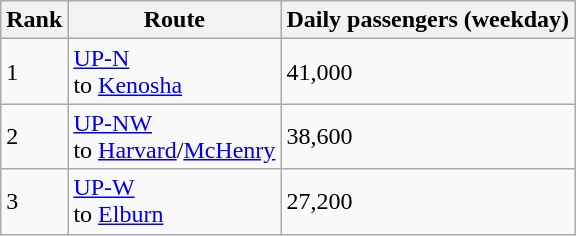<table class="wikitable">
<tr>
<th>Rank</th>
<th>Route</th>
<th>Daily passengers (weekday)</th>
</tr>
<tr>
<td>1</td>
<td><a href='#'>UP-N</a><br>to <a href='#'>Kenosha</a></td>
<td>41,000</td>
</tr>
<tr>
<td>2</td>
<td><a href='#'>UP-NW</a><br>to <a href='#'>Harvard</a>/<a href='#'>McHenry</a></td>
<td>38,600</td>
</tr>
<tr>
<td>3</td>
<td><a href='#'>UP-W</a><br>to <a href='#'>Elburn</a></td>
<td>27,200</td>
</tr>
</table>
